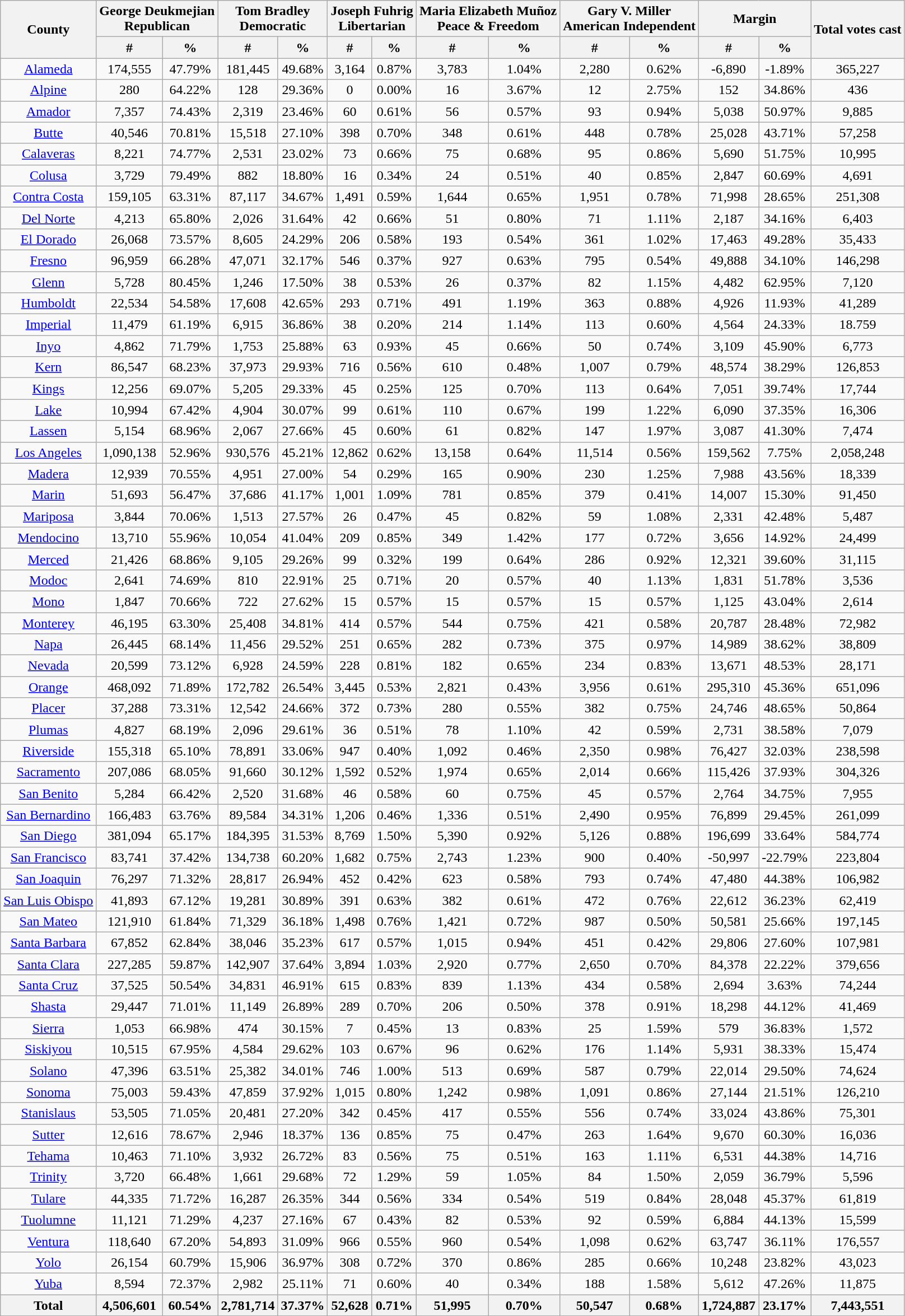<table class="wikitable sortable" style="text-align:center">
<tr>
<th rowspan="2">County</th>
<th style="text-align:center;" colspan="2">George Deukmejian<br>Republican</th>
<th style="text-align:center;" colspan="2">Tom Bradley<br>Democratic</th>
<th style="text-align:center;" colspan="2">Joseph Fuhrig<br>Libertarian</th>
<th style="text-align:center;" colspan="2">Maria Elizabeth Muñoz<br>Peace & Freedom</th>
<th style="text-align:center;" colspan="2">Gary V. Miller<br>American Independent</th>
<th style="text-align:center;" colspan="2">Margin</th>
<th style="text-align:center;" rowspan="2">Total votes cast</th>
</tr>
<tr>
<th style="text-align:center;" data-sort-type="number">#</th>
<th style="text-align:center;" data-sort-type="number">%</th>
<th style="text-align:center;" data-sort-type="number">#</th>
<th style="text-align:center;" data-sort-type="number">%</th>
<th style="text-align:center;" data-sort-type="number">#</th>
<th style="text-align:center;" data-sort-type="number">%</th>
<th style="text-align:center;" data-sort-type="number">#</th>
<th style="text-align:center;" data-sort-type="number">%</th>
<th style="text-align:center;" data-sort-type="number">#</th>
<th style="text-align:center;" data-sort-type="number">%</th>
<th style="text-align:center;" data-sort-type="number">#</th>
<th style="text-align:center;" data-sort-type="number">%</th>
</tr>
<tr style="text-align:center;">
<td><a href='#'>Alameda</a></td>
<td>174,555</td>
<td>47.79%</td>
<td>181,445</td>
<td>49.68%</td>
<td>3,164</td>
<td>0.87%</td>
<td>3,783</td>
<td>1.04%</td>
<td>2,280</td>
<td>0.62%</td>
<td>-6,890</td>
<td>-1.89%</td>
<td>365,227</td>
</tr>
<tr style="text-align:center;">
<td><a href='#'>Alpine</a></td>
<td>280</td>
<td>64.22%</td>
<td>128</td>
<td>29.36%</td>
<td>0</td>
<td>0.00%</td>
<td>16</td>
<td>3.67%</td>
<td>12</td>
<td>2.75%</td>
<td>152</td>
<td>34.86%</td>
<td>436</td>
</tr>
<tr style="text-align:center;">
<td><a href='#'>Amador</a></td>
<td>7,357</td>
<td>74.43%</td>
<td>2,319</td>
<td>23.46%</td>
<td>60</td>
<td>0.61%</td>
<td>56</td>
<td>0.57%</td>
<td>93</td>
<td>0.94%</td>
<td>5,038</td>
<td>50.97%</td>
<td>9,885</td>
</tr>
<tr style="text-align:center;">
<td><a href='#'>Butte</a></td>
<td>40,546</td>
<td>70.81%</td>
<td>15,518</td>
<td>27.10%</td>
<td>398</td>
<td>0.70%</td>
<td>348</td>
<td>0.61%</td>
<td>448</td>
<td>0.78%</td>
<td>25,028</td>
<td>43.71%</td>
<td>57,258</td>
</tr>
<tr style="text-align:center;">
<td><a href='#'>Calaveras</a></td>
<td>8,221</td>
<td>74.77%</td>
<td>2,531</td>
<td>23.02%</td>
<td>73</td>
<td>0.66%</td>
<td>75</td>
<td>0.68%</td>
<td>95</td>
<td>0.86%</td>
<td>5,690</td>
<td>51.75%</td>
<td>10,995</td>
</tr>
<tr style="text-align:center;">
<td><a href='#'>Colusa</a></td>
<td>3,729</td>
<td>79.49%</td>
<td>882</td>
<td>18.80%</td>
<td>16</td>
<td>0.34%</td>
<td>24</td>
<td>0.51%</td>
<td>40</td>
<td>0.85%</td>
<td>2,847</td>
<td>60.69%</td>
<td>4,691</td>
</tr>
<tr style="text-align:center;">
<td><a href='#'>Contra Costa</a></td>
<td>159,105</td>
<td>63.31%</td>
<td>87,117</td>
<td>34.67%</td>
<td>1,491</td>
<td>0.59%</td>
<td>1,644</td>
<td>0.65%</td>
<td>1,951</td>
<td>0.78%</td>
<td>71,998</td>
<td>28.65%</td>
<td>251,308</td>
</tr>
<tr style="text-align:center;">
<td><a href='#'>Del Norte</a></td>
<td>4,213</td>
<td>65.80%</td>
<td>2,026</td>
<td>31.64%</td>
<td>42</td>
<td>0.66%</td>
<td>51</td>
<td>0.80%</td>
<td>71</td>
<td>1.11%</td>
<td>2,187</td>
<td>34.16%</td>
<td>6,403</td>
</tr>
<tr style="text-align:center;">
<td><a href='#'>El Dorado</a></td>
<td>26,068</td>
<td>73.57%</td>
<td>8,605</td>
<td>24.29%</td>
<td>206</td>
<td>0.58%</td>
<td>193</td>
<td>0.54%</td>
<td>361</td>
<td>1.02%</td>
<td>17,463</td>
<td>49.28%</td>
<td>35,433</td>
</tr>
<tr style="text-align:center;">
<td><a href='#'>Fresno</a></td>
<td>96,959</td>
<td>66.28%</td>
<td>47,071</td>
<td>32.17%</td>
<td>546</td>
<td>0.37%</td>
<td>927</td>
<td>0.63%</td>
<td>795</td>
<td>0.54%</td>
<td>49,888</td>
<td>34.10%</td>
<td>146,298</td>
</tr>
<tr style="text-align:center;">
<td><a href='#'>Glenn</a></td>
<td>5,728</td>
<td>80.45%</td>
<td>1,246</td>
<td>17.50%</td>
<td>38</td>
<td>0.53%</td>
<td>26</td>
<td>0.37%</td>
<td>82</td>
<td>1.15%</td>
<td>4,482</td>
<td>62.95%</td>
<td>7,120</td>
</tr>
<tr style="text-align:center;">
<td><a href='#'>Humboldt</a></td>
<td>22,534</td>
<td>54.58%</td>
<td>17,608</td>
<td>42.65%</td>
<td>293</td>
<td>0.71%</td>
<td>491</td>
<td>1.19%</td>
<td>363</td>
<td>0.88%</td>
<td>4,926</td>
<td>11.93%</td>
<td>41,289</td>
</tr>
<tr style="text-align:center;">
<td><a href='#'>Imperial</a></td>
<td>11,479</td>
<td>61.19%</td>
<td>6,915</td>
<td>36.86%</td>
<td>38</td>
<td>0.20%</td>
<td>214</td>
<td>1.14%</td>
<td>113</td>
<td>0.60%</td>
<td>4,564</td>
<td>24.33%</td>
<td>18.759</td>
</tr>
<tr style="text-align:center;">
<td><a href='#'>Inyo</a></td>
<td>4,862</td>
<td>71.79%</td>
<td>1,753</td>
<td>25.88%</td>
<td>63</td>
<td>0.93%</td>
<td>45</td>
<td>0.66%</td>
<td>50</td>
<td>0.74%</td>
<td>3,109</td>
<td>45.90%</td>
<td>6,773</td>
</tr>
<tr style="text-align:center;">
<td><a href='#'>Kern</a></td>
<td>86,547</td>
<td>68.23%</td>
<td>37,973</td>
<td>29.93%</td>
<td>716</td>
<td>0.56%</td>
<td>610</td>
<td>0.48%</td>
<td>1,007</td>
<td>0.79%</td>
<td>48,574</td>
<td>38.29%</td>
<td>126,853</td>
</tr>
<tr style="text-align:center;">
<td><a href='#'>Kings</a></td>
<td>12,256</td>
<td>69.07%</td>
<td>5,205</td>
<td>29.33%</td>
<td>45</td>
<td>0.25%</td>
<td>125</td>
<td>0.70%</td>
<td>113</td>
<td>0.64%</td>
<td>7,051</td>
<td>39.74%</td>
<td>17,744</td>
</tr>
<tr style="text-align:center;">
<td><a href='#'>Lake</a></td>
<td>10,994</td>
<td>67.42%</td>
<td>4,904</td>
<td>30.07%</td>
<td>99</td>
<td>0.61%</td>
<td>110</td>
<td>0.67%</td>
<td>199</td>
<td>1.22%</td>
<td>6,090</td>
<td>37.35%</td>
<td>16,306</td>
</tr>
<tr style="text-align:center;">
<td><a href='#'>Lassen</a></td>
<td>5,154</td>
<td>68.96%</td>
<td>2,067</td>
<td>27.66%</td>
<td>45</td>
<td>0.60%</td>
<td>61</td>
<td>0.82%</td>
<td>147</td>
<td>1.97%</td>
<td>3,087</td>
<td>41.30%</td>
<td>7,474</td>
</tr>
<tr style="text-align:center;">
<td><a href='#'>Los Angeles</a></td>
<td>1,090,138</td>
<td>52.96%</td>
<td>930,576</td>
<td>45.21%</td>
<td>12,862</td>
<td>0.62%</td>
<td>13,158</td>
<td>0.64%</td>
<td>11,514</td>
<td>0.56%</td>
<td>159,562</td>
<td>7.75%</td>
<td>2,058,248</td>
</tr>
<tr style="text-align:center;">
<td><a href='#'>Madera</a></td>
<td>12,939</td>
<td>70.55%</td>
<td>4,951</td>
<td>27.00%</td>
<td>54</td>
<td>0.29%</td>
<td>165</td>
<td>0.90%</td>
<td>230</td>
<td>1.25%</td>
<td>7,988</td>
<td>43.56%</td>
<td>18,339</td>
</tr>
<tr style="text-align:center;">
<td><a href='#'>Marin</a></td>
<td>51,693</td>
<td>56.47%</td>
<td>37,686</td>
<td>41.17%</td>
<td>1,001</td>
<td>1.09%</td>
<td>781</td>
<td>0.85%</td>
<td>379</td>
<td>0.41%</td>
<td>14,007</td>
<td>15.30%</td>
<td>91,450</td>
</tr>
<tr style="text-align:center;">
<td><a href='#'>Mariposa</a></td>
<td>3,844</td>
<td>70.06%</td>
<td>1,513</td>
<td>27.57%</td>
<td>26</td>
<td>0.47%</td>
<td>45</td>
<td>0.82%</td>
<td>59</td>
<td>1.08%</td>
<td>2,331</td>
<td>42.48%</td>
<td>5,487</td>
</tr>
<tr style="text-align:center;">
<td><a href='#'>Mendocino</a></td>
<td>13,710</td>
<td>55.96%</td>
<td>10,054</td>
<td>41.04%</td>
<td>209</td>
<td>0.85%</td>
<td>349</td>
<td>1.42%</td>
<td>177</td>
<td>0.72%</td>
<td>3,656</td>
<td>14.92%</td>
<td>24,499</td>
</tr>
<tr style="text-align:center;">
<td><a href='#'>Merced</a></td>
<td>21,426</td>
<td>68.86%</td>
<td>9,105</td>
<td>29.26%</td>
<td>99</td>
<td>0.32%</td>
<td>199</td>
<td>0.64%</td>
<td>286</td>
<td>0.92%</td>
<td>12,321</td>
<td>39.60%</td>
<td>31,115</td>
</tr>
<tr style="text-align:center;">
<td><a href='#'>Modoc</a></td>
<td>2,641</td>
<td>74.69%</td>
<td>810</td>
<td>22.91%</td>
<td>25</td>
<td>0.71%</td>
<td>20</td>
<td>0.57%</td>
<td>40</td>
<td>1.13%</td>
<td>1,831</td>
<td>51.78%</td>
<td>3,536</td>
</tr>
<tr style="text-align:center;">
<td><a href='#'>Mono</a></td>
<td>1,847</td>
<td>70.66%</td>
<td>722</td>
<td>27.62%</td>
<td>15</td>
<td>0.57%</td>
<td>15</td>
<td>0.57%</td>
<td>15</td>
<td>0.57%</td>
<td>1,125</td>
<td>43.04%</td>
<td>2,614</td>
</tr>
<tr style="text-align:center;">
<td><a href='#'>Monterey</a></td>
<td>46,195</td>
<td>63.30%</td>
<td>25,408</td>
<td>34.81%</td>
<td>414</td>
<td>0.57%</td>
<td>544</td>
<td>0.75%</td>
<td>421</td>
<td>0.58%</td>
<td>20,787</td>
<td>28.48%</td>
<td>72,982</td>
</tr>
<tr style="text-align:center;">
<td><a href='#'>Napa</a></td>
<td>26,445</td>
<td>68.14%</td>
<td>11,456</td>
<td>29.52%</td>
<td>251</td>
<td>0.65%</td>
<td>282</td>
<td>0.73%</td>
<td>375</td>
<td>0.97%</td>
<td>14,989</td>
<td>38.62%</td>
<td>38,809</td>
</tr>
<tr style="text-align:center;">
<td><a href='#'>Nevada</a></td>
<td>20,599</td>
<td>73.12%</td>
<td>6,928</td>
<td>24.59%</td>
<td>228</td>
<td>0.81%</td>
<td>182</td>
<td>0.65%</td>
<td>234</td>
<td>0.83%</td>
<td>13,671</td>
<td>48.53%</td>
<td>28,171</td>
</tr>
<tr style="text-align:center;">
<td><a href='#'>Orange</a></td>
<td>468,092</td>
<td>71.89%</td>
<td>172,782</td>
<td>26.54%</td>
<td>3,445</td>
<td>0.53%</td>
<td>2,821</td>
<td>0.43%</td>
<td>3,956</td>
<td>0.61%</td>
<td>295,310</td>
<td>45.36%</td>
<td>651,096</td>
</tr>
<tr style="text-align:center;">
<td><a href='#'>Placer</a></td>
<td>37,288</td>
<td>73.31%</td>
<td>12,542</td>
<td>24.66%</td>
<td>372</td>
<td>0.73%</td>
<td>280</td>
<td>0.55%</td>
<td>382</td>
<td>0.75%</td>
<td>24,746</td>
<td>48.65%</td>
<td>50,864</td>
</tr>
<tr style="text-align:center;">
<td><a href='#'>Plumas</a></td>
<td>4,827</td>
<td>68.19%</td>
<td>2,096</td>
<td>29.61%</td>
<td>36</td>
<td>0.51%</td>
<td>78</td>
<td>1.10%</td>
<td>42</td>
<td>0.59%</td>
<td>2,731</td>
<td>38.58%</td>
<td>7,079</td>
</tr>
<tr style="text-align:center;">
<td><a href='#'>Riverside</a></td>
<td>155,318</td>
<td>65.10%</td>
<td>78,891</td>
<td>33.06%</td>
<td>947</td>
<td>0.40%</td>
<td>1,092</td>
<td>0.46%</td>
<td>2,350</td>
<td>0.98%</td>
<td>76,427</td>
<td>32.03%</td>
<td>238,598</td>
</tr>
<tr style="text-align:center;">
<td><a href='#'>Sacramento</a></td>
<td>207,086</td>
<td>68.05%</td>
<td>91,660</td>
<td>30.12%</td>
<td>1,592</td>
<td>0.52%</td>
<td>1,974</td>
<td>0.65%</td>
<td>2,014</td>
<td>0.66%</td>
<td>115,426</td>
<td>37.93%</td>
<td>304,326</td>
</tr>
<tr style="text-align:center;">
<td><a href='#'>San Benito</a></td>
<td>5,284</td>
<td>66.42%</td>
<td>2,520</td>
<td>31.68%</td>
<td>46</td>
<td>0.58%</td>
<td>60</td>
<td>0.75%</td>
<td>45</td>
<td>0.57%</td>
<td>2,764</td>
<td>34.75%</td>
<td>7,955</td>
</tr>
<tr style="text-align:center;">
<td><a href='#'>San Bernardino</a></td>
<td>166,483</td>
<td>63.76%</td>
<td>89,584</td>
<td>34.31%</td>
<td>1,206</td>
<td>0.46%</td>
<td>1,336</td>
<td>0.51%</td>
<td>2,490</td>
<td>0.95%</td>
<td>76,899</td>
<td>29.45%</td>
<td>261,099</td>
</tr>
<tr style="text-align:center;">
<td><a href='#'>San Diego</a></td>
<td>381,094</td>
<td>65.17%</td>
<td>184,395</td>
<td>31.53%</td>
<td>8,769</td>
<td>1.50%</td>
<td>5,390</td>
<td>0.92%</td>
<td>5,126</td>
<td>0.88%</td>
<td>196,699</td>
<td>33.64%</td>
<td>584,774</td>
</tr>
<tr style="text-align:center;">
<td><a href='#'>San Francisco</a></td>
<td>83,741</td>
<td>37.42%</td>
<td>134,738</td>
<td>60.20%</td>
<td>1,682</td>
<td>0.75%</td>
<td>2,743</td>
<td>1.23%</td>
<td>900</td>
<td>0.40%</td>
<td>-50,997</td>
<td>-22.79%</td>
<td>223,804</td>
</tr>
<tr style="text-align:center;">
<td><a href='#'>San Joaquin</a></td>
<td>76,297</td>
<td>71.32%</td>
<td>28,817</td>
<td>26.94%</td>
<td>452</td>
<td>0.42%</td>
<td>623</td>
<td>0.58%</td>
<td>793</td>
<td>0.74%</td>
<td>47,480</td>
<td>44.38%</td>
<td>106,982</td>
</tr>
<tr style="text-align:center;">
<td><a href='#'>San Luis Obispo</a></td>
<td>41,893</td>
<td>67.12%</td>
<td>19,281</td>
<td>30.89%</td>
<td>391</td>
<td>0.63%</td>
<td>382</td>
<td>0.61%</td>
<td>472</td>
<td>0.76%</td>
<td>22,612</td>
<td>36.23%</td>
<td>62,419</td>
</tr>
<tr style="text-align:center;">
<td><a href='#'>San Mateo</a></td>
<td>121,910</td>
<td>61.84%</td>
<td>71,329</td>
<td>36.18%</td>
<td>1,498</td>
<td>0.76%</td>
<td>1,421</td>
<td>0.72%</td>
<td>987</td>
<td>0.50%</td>
<td>50,581</td>
<td>25.66%</td>
<td>197,145</td>
</tr>
<tr style="text-align:center;">
<td><a href='#'>Santa Barbara</a></td>
<td>67,852</td>
<td>62.84%</td>
<td>38,046</td>
<td>35.23%</td>
<td>617</td>
<td>0.57%</td>
<td>1,015</td>
<td>0.94%</td>
<td>451</td>
<td>0.42%</td>
<td>29,806</td>
<td>27.60%</td>
<td>107,981</td>
</tr>
<tr style="text-align:center;">
<td><a href='#'>Santa Clara</a></td>
<td>227,285</td>
<td>59.87%</td>
<td>142,907</td>
<td>37.64%</td>
<td>3,894</td>
<td>1.03%</td>
<td>2,920</td>
<td>0.77%</td>
<td>2,650</td>
<td>0.70%</td>
<td>84,378</td>
<td>22.22%</td>
<td>379,656</td>
</tr>
<tr style="text-align:center;">
<td><a href='#'>Santa Cruz</a></td>
<td>37,525</td>
<td>50.54%</td>
<td>34,831</td>
<td>46.91%</td>
<td>615</td>
<td>0.83%</td>
<td>839</td>
<td>1.13%</td>
<td>434</td>
<td>0.58%</td>
<td>2,694</td>
<td>3.63%</td>
<td>74,244</td>
</tr>
<tr style="text-align:center;">
<td><a href='#'>Shasta</a></td>
<td>29,447</td>
<td>71.01%</td>
<td>11,149</td>
<td>26.89%</td>
<td>289</td>
<td>0.70%</td>
<td>206</td>
<td>0.50%</td>
<td>378</td>
<td>0.91%</td>
<td>18,298</td>
<td>44.12%</td>
<td>41,469</td>
</tr>
<tr style="text-align:center;">
<td><a href='#'>Sierra</a></td>
<td>1,053</td>
<td>66.98%</td>
<td>474</td>
<td>30.15%</td>
<td>7</td>
<td>0.45%</td>
<td>13</td>
<td>0.83%</td>
<td>25</td>
<td>1.59%</td>
<td>579</td>
<td>36.83%</td>
<td>1,572</td>
</tr>
<tr style="text-align:center;">
<td><a href='#'>Siskiyou</a></td>
<td>10,515</td>
<td>67.95%</td>
<td>4,584</td>
<td>29.62%</td>
<td>103</td>
<td>0.67%</td>
<td>96</td>
<td>0.62%</td>
<td>176</td>
<td>1.14%</td>
<td>5,931</td>
<td>38.33%</td>
<td>15,474</td>
</tr>
<tr style="text-align:center;">
<td><a href='#'>Solano</a></td>
<td>47,396</td>
<td>63.51%</td>
<td>25,382</td>
<td>34.01%</td>
<td>746</td>
<td>1.00%</td>
<td>513</td>
<td>0.69%</td>
<td>587</td>
<td>0.79%</td>
<td>22,014</td>
<td>29.50%</td>
<td>74,624</td>
</tr>
<tr style="text-align:center;">
<td><a href='#'>Sonoma</a></td>
<td>75,003</td>
<td>59.43%</td>
<td>47,859</td>
<td>37.92%</td>
<td>1,015</td>
<td>0.80%</td>
<td>1,242</td>
<td>0.98%</td>
<td>1,091</td>
<td>0.86%</td>
<td>27,144</td>
<td>21.51%</td>
<td>126,210</td>
</tr>
<tr style="text-align:center;">
<td><a href='#'>Stanislaus</a></td>
<td>53,505</td>
<td>71.05%</td>
<td>20,481</td>
<td>27.20%</td>
<td>342</td>
<td>0.45%</td>
<td>417</td>
<td>0.55%</td>
<td>556</td>
<td>0.74%</td>
<td>33,024</td>
<td>43.86%</td>
<td>75,301</td>
</tr>
<tr style="text-align:center;">
<td><a href='#'>Sutter</a></td>
<td>12,616</td>
<td>78.67%</td>
<td>2,946</td>
<td>18.37%</td>
<td>136</td>
<td>0.85%</td>
<td>75</td>
<td>0.47%</td>
<td>263</td>
<td>1.64%</td>
<td>9,670</td>
<td>60.30%</td>
<td>16,036</td>
</tr>
<tr style="text-align:center;">
<td><a href='#'>Tehama</a></td>
<td>10,463</td>
<td>71.10%</td>
<td>3,932</td>
<td>26.72%</td>
<td>83</td>
<td>0.56%</td>
<td>75</td>
<td>0.51%</td>
<td>163</td>
<td>1.11%</td>
<td>6,531</td>
<td>44.38%</td>
<td>14,716</td>
</tr>
<tr style="text-align:center;">
<td><a href='#'>Trinity</a></td>
<td>3,720</td>
<td>66.48%</td>
<td>1,661</td>
<td>29.68%</td>
<td>72</td>
<td>1.29%</td>
<td>59</td>
<td>1.05%</td>
<td>84</td>
<td>1.50%</td>
<td>2,059</td>
<td>36.79%</td>
<td>5,596</td>
</tr>
<tr style="text-align:center;">
<td><a href='#'>Tulare</a></td>
<td>44,335</td>
<td>71.72%</td>
<td>16,287</td>
<td>26.35%</td>
<td>344</td>
<td>0.56%</td>
<td>334</td>
<td>0.54%</td>
<td>519</td>
<td>0.84%</td>
<td>28,048</td>
<td>45.37%</td>
<td>61,819</td>
</tr>
<tr style="text-align:center;">
<td><a href='#'>Tuolumne</a></td>
<td>11,121</td>
<td>71.29%</td>
<td>4,237</td>
<td>27.16%</td>
<td>67</td>
<td>0.43%</td>
<td>82</td>
<td>0.53%</td>
<td>92</td>
<td>0.59%</td>
<td>6,884</td>
<td>44.13%</td>
<td>15,599</td>
</tr>
<tr style="text-align:center;">
<td><a href='#'>Ventura</a></td>
<td>118,640</td>
<td>67.20%</td>
<td>54,893</td>
<td>31.09%</td>
<td>966</td>
<td>0.55%</td>
<td>960</td>
<td>0.54%</td>
<td>1,098</td>
<td>0.62%</td>
<td>63,747</td>
<td>36.11%</td>
<td>176,557</td>
</tr>
<tr style="text-align:center;">
<td><a href='#'>Yolo</a></td>
<td>26,154</td>
<td>60.79%</td>
<td>15,906</td>
<td>36.97%</td>
<td>308</td>
<td>0.72%</td>
<td>370</td>
<td>0.86%</td>
<td>285</td>
<td>0.66%</td>
<td>10,248</td>
<td>23.82%</td>
<td>43,023</td>
</tr>
<tr style="text-align:center;">
<td><a href='#'>Yuba</a></td>
<td>8,594</td>
<td>72.37%</td>
<td>2,982</td>
<td>25.11%</td>
<td>71</td>
<td>0.60%</td>
<td>40</td>
<td>0.34%</td>
<td>188</td>
<td>1.58%</td>
<td>5,612</td>
<td>47.26%</td>
<td>11,875</td>
</tr>
<tr style="text-align:center;">
<th>Total</th>
<th>4,506,601</th>
<th>60.54%</th>
<th>2,781,714</th>
<th>37.37%</th>
<th>52,628</th>
<th>0.71%</th>
<th>51,995</th>
<th>0.70%</th>
<th>50,547</th>
<th>0.68%</th>
<th>1,724,887</th>
<th>23.17%</th>
<th>7,443,551</th>
</tr>
</table>
